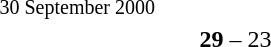<table style="text-align:center" width=400>
<tr>
<th width=15%></th>
<th width=10%></th>
<th width=15%></th>
<th width=10%></th>
</tr>
<tr align="left">
<td><small>30 September 2000</small></td>
</tr>
<tr>
<td align="right"><strong></strong></td>
<td><strong>29</strong> – 23</td>
<td align="left"></td>
<td></td>
</tr>
</table>
